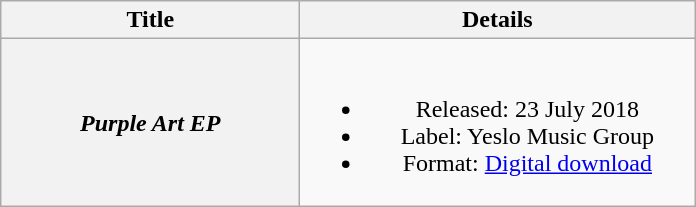<table class="wikitable plainrowheaders" style="text-align:center;">
<tr>
<th scope="col" style="width:12em;">Title</th>
<th scope="col" style="width:16em;">Details</th>
</tr>
<tr>
<th scope="row"><em>Purple Art EP</em></th>
<td><br><ul><li>Released: 23 July 2018</li><li>Label: Yeslo Music Group</li><li>Format: <a href='#'>Digital download</a></li></ul></td>
</tr>
</table>
